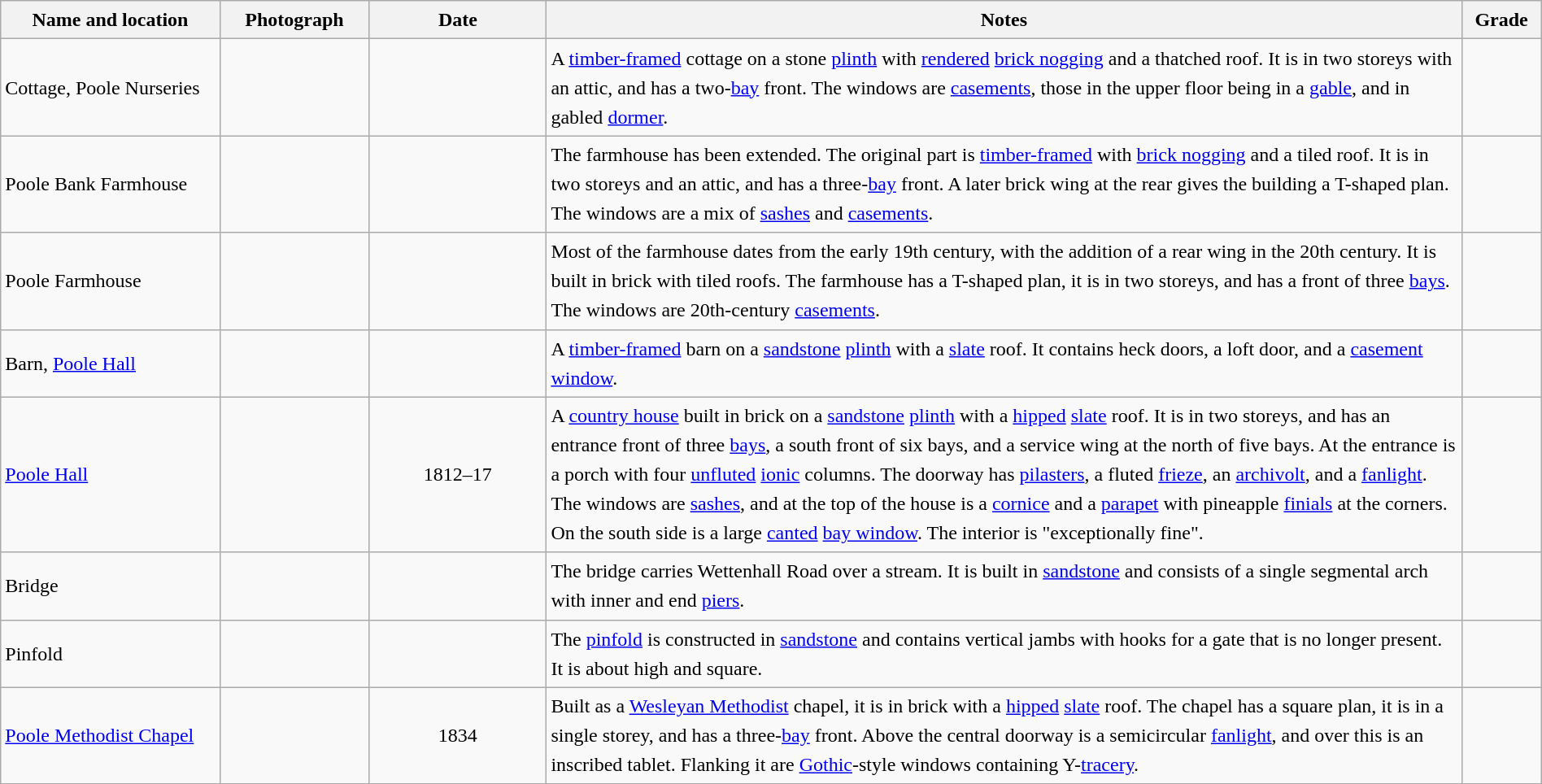<table class="wikitable sortable plainrowheaders" style="width:100%;border:0px;text-align:left;line-height:150%;">
<tr>
<th scope="col"  style="width:150px">Name and location</th>
<th scope="col"  style="width:100px" class="unsortable">Photograph</th>
<th scope="col"  style="width:120px">Date</th>
<th scope="col"  style="width:650px" class="unsortable">Notes</th>
<th scope="col"  style="width:50px">Grade</th>
</tr>
<tr>
<td>Cottage, Poole Nurseries<br><small></small></td>
<td></td>
<td align="center"></td>
<td>A <a href='#'>timber-framed</a> cottage on a stone <a href='#'>plinth</a> with <a href='#'>rendered</a> <a href='#'>brick nogging</a> and a thatched roof.  It is in two storeys with an attic, and has a two-<a href='#'>bay</a> front.  The windows are <a href='#'>casements</a>, those in the upper floor being in a <a href='#'>gable</a>, and in gabled <a href='#'>dormer</a>.</td>
<td align="center" ></td>
</tr>
<tr>
<td>Poole Bank Farmhouse<br><small></small></td>
<td></td>
<td align="center"></td>
<td>The farmhouse has been extended.  The original part is <a href='#'>timber-framed</a> with <a href='#'>brick nogging</a> and a tiled roof.  It is in two storeys and an attic, and has a three-<a href='#'>bay</a> front.  A later brick wing at the rear gives the building a T-shaped plan.  The windows are a mix of <a href='#'>sashes</a> and <a href='#'>casements</a>.</td>
<td align="center" ></td>
</tr>
<tr>
<td>Poole Farmhouse<br><small></small></td>
<td></td>
<td align="center"></td>
<td>Most of the farmhouse dates from the early 19th century, with the addition of a rear wing in the 20th century.  It is built in brick with tiled roofs.  The farmhouse has a T-shaped plan, it is in two storeys, and has a front of three <a href='#'>bays</a>.  The windows are 20th-century <a href='#'>casements</a>.</td>
<td align="center" ></td>
</tr>
<tr>
<td>Barn, <a href='#'>Poole Hall</a><br><small></small></td>
<td></td>
<td align="center"></td>
<td>A <a href='#'>timber-framed</a> barn on a <a href='#'>sandstone</a> <a href='#'>plinth</a> with a <a href='#'>slate</a> roof.  It contains heck doors, a loft door, and a <a href='#'>casement window</a>.</td>
<td align="center" ></td>
</tr>
<tr>
<td><a href='#'>Poole Hall</a><br><small></small></td>
<td></td>
<td align="center">1812–17</td>
<td>A <a href='#'>country house</a> built in brick on a <a href='#'>sandstone</a> <a href='#'>plinth</a> with a <a href='#'>hipped</a> <a href='#'>slate</a> roof.  It is in two storeys, and has an entrance front of three <a href='#'>bays</a>, a south front of six bays, and a service wing at the north of five bays.  At the entrance is a porch with four <a href='#'>unfluted</a> <a href='#'>ionic</a> columns.  The doorway has <a href='#'>pilasters</a>, a fluted <a href='#'>frieze</a>, an <a href='#'>archivolt</a>, and a <a href='#'>fanlight</a>.  The windows are <a href='#'>sashes</a>, and at the top of the house is a <a href='#'>cornice</a> and a <a href='#'>parapet</a> with pineapple <a href='#'>finials</a> at the corners.  On the south side is a large <a href='#'>canted</a> <a href='#'>bay window</a>.  The interior is "exceptionally fine".</td>
<td align="center" ></td>
</tr>
<tr>
<td>Bridge<br><small></small></td>
<td></td>
<td align="center"></td>
<td>The bridge carries Wettenhall Road over a stream.  It is built in <a href='#'>sandstone</a> and consists of a single segmental arch with inner and end <a href='#'>piers</a>.</td>
<td align="center" ></td>
</tr>
<tr>
<td>Pinfold<br><small></small></td>
<td></td>
<td align="center"></td>
<td>The <a href='#'>pinfold</a> is constructed in <a href='#'>sandstone</a> and contains vertical jambs with hooks for a gate that is no longer present.  It is about  high and  square.</td>
<td align="center" ></td>
</tr>
<tr>
<td><a href='#'>Poole Methodist Chapel</a><br><small></small></td>
<td></td>
<td align="center">1834</td>
<td>Built as a <a href='#'>Wesleyan Methodist</a> chapel, it is in brick with a <a href='#'>hipped</a> <a href='#'>slate</a> roof.  The chapel has a square plan, it is in a single storey, and has a three-<a href='#'>bay</a> front.  Above the central doorway is a semicircular <a href='#'>fanlight</a>, and over this is an inscribed tablet.  Flanking it are <a href='#'>Gothic</a>-style windows containing Y-<a href='#'>tracery</a>.</td>
<td align="center" ></td>
</tr>
<tr>
</tr>
</table>
